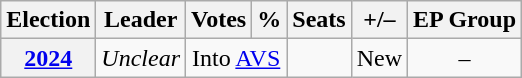<table class="wikitable" style="text-align:center">
<tr>
<th>Election</th>
<th>Leader</th>
<th>Votes</th>
<th>%</th>
<th>Seats</th>
<th>+/–</th>
<th>EP Group</th>
</tr>
<tr>
<th><a href='#'>2024</a></th>
<td><em>Unclear</em></td>
<td colspan="2">Into <a href='#'>AVS</a></td>
<td></td>
<td>New</td>
<td>–</td>
</tr>
</table>
